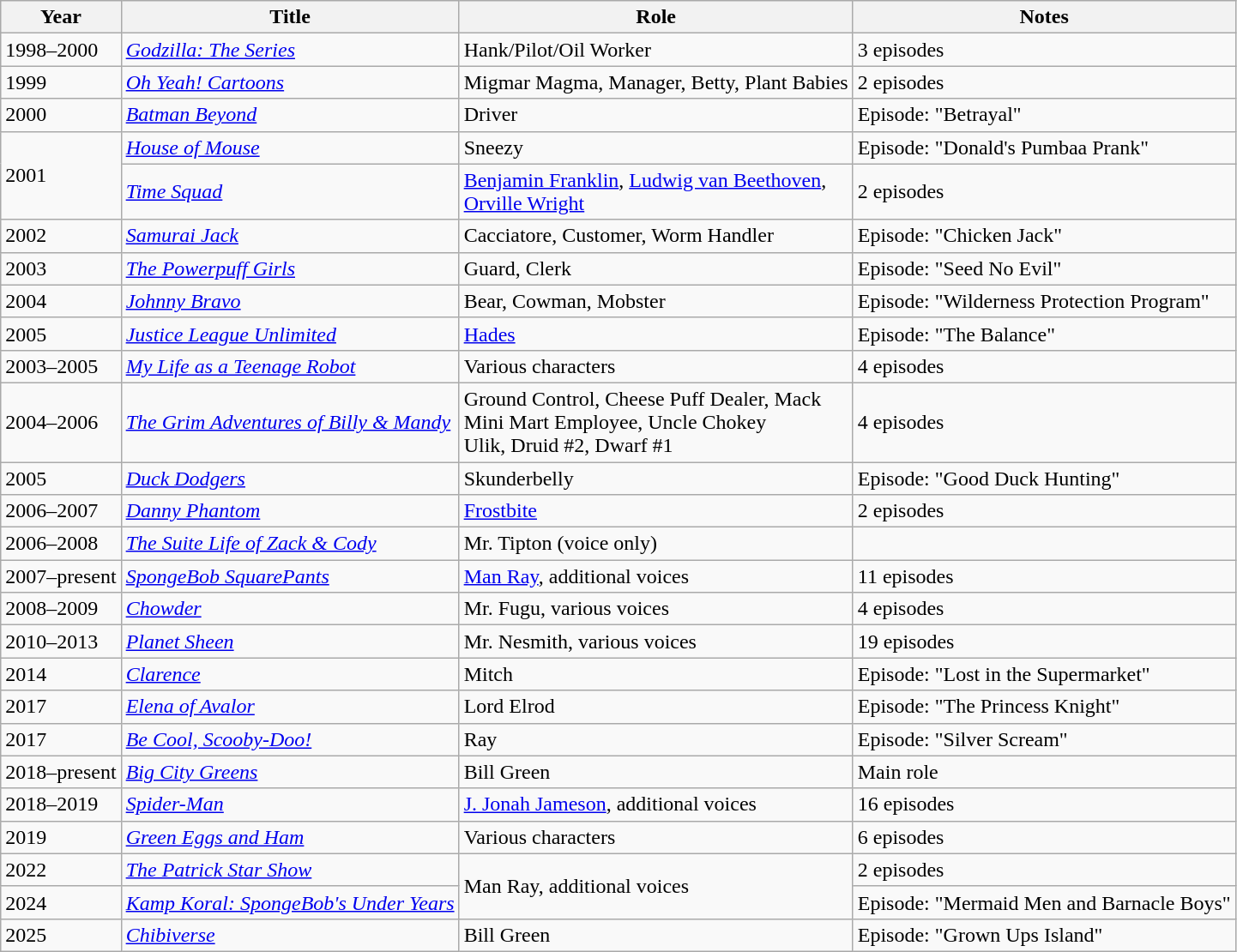<table class="wikitable sortable">
<tr>
<th>Year</th>
<th>Title</th>
<th>Role</th>
<th>Notes</th>
</tr>
<tr>
<td>1998–2000</td>
<td><em><a href='#'>Godzilla: The Series</a></em></td>
<td>Hank/Pilot/Oil Worker</td>
<td>3 episodes</td>
</tr>
<tr>
<td>1999</td>
<td><em><a href='#'>Oh Yeah! Cartoons</a></em></td>
<td>Migmar Magma, Manager, Betty, Plant Babies</td>
<td>2 episodes</td>
</tr>
<tr>
<td>2000</td>
<td><em><a href='#'>Batman Beyond</a></em></td>
<td>Driver</td>
<td>Episode: "Betrayal"</td>
</tr>
<tr>
<td rowspan="2">2001</td>
<td><em><a href='#'>House of Mouse</a></em></td>
<td>Sneezy</td>
<td>Episode: "Donald's Pumbaa Prank"</td>
</tr>
<tr>
<td><em><a href='#'>Time Squad</a></em></td>
<td><a href='#'>Benjamin Franklin</a>, <a href='#'>Ludwig van Beethoven</a>,<br> <a href='#'>Orville Wright</a></td>
<td>2 episodes</td>
</tr>
<tr>
<td>2002</td>
<td><em><a href='#'>Samurai Jack</a></em></td>
<td>Cacciatore, Customer, Worm Handler</td>
<td>Episode: "Chicken Jack"</td>
</tr>
<tr>
<td>2003</td>
<td><em><a href='#'>The Powerpuff Girls</a></em></td>
<td>Guard, Clerk</td>
<td>Episode: "Seed No Evil"</td>
</tr>
<tr>
<td>2004</td>
<td><em><a href='#'>Johnny Bravo</a></em></td>
<td>Bear, Cowman, Mobster</td>
<td>Episode: "Wilderness Protection Program"</td>
</tr>
<tr>
<td>2005</td>
<td><em><a href='#'>Justice League Unlimited</a></em></td>
<td><a href='#'>Hades</a></td>
<td>Episode: "The Balance"</td>
</tr>
<tr>
<td>2003–2005</td>
<td><em><a href='#'>My Life as a Teenage Robot</a></em></td>
<td>Various characters</td>
<td>4 episodes</td>
</tr>
<tr>
<td>2004–2006</td>
<td><em><a href='#'>The Grim Adventures of Billy & Mandy</a></em></td>
<td>Ground Control, Cheese Puff Dealer, Mack <br> Mini Mart Employee, Uncle Chokey <br> Ulik, Druid #2, Dwarf #1</td>
<td>4 episodes</td>
</tr>
<tr>
<td>2005</td>
<td><a href='#'><em>Duck Dodgers</em></a></td>
<td>Skunderbelly</td>
<td>Episode: "Good Duck Hunting"</td>
</tr>
<tr>
<td>2006–2007</td>
<td><em><a href='#'>Danny Phantom</a></em></td>
<td><a href='#'>Frostbite</a></td>
<td>2 episodes</td>
</tr>
<tr>
<td>2006–2008</td>
<td><em><a href='#'>The Suite Life of Zack & Cody</a></em></td>
<td>Mr. Tipton (voice only)</td>
<td></td>
</tr>
<tr>
<td>2007–present</td>
<td><em><a href='#'>SpongeBob SquarePants</a></em></td>
<td><a href='#'>Man Ray</a>, additional voices</td>
<td>11 episodes</td>
</tr>
<tr>
<td>2008–2009</td>
<td><em><a href='#'>Chowder</a></em></td>
<td>Mr. Fugu, various voices</td>
<td>4 episodes</td>
</tr>
<tr>
<td>2010–2013</td>
<td><em><a href='#'>Planet Sheen</a></em></td>
<td>Mr. Nesmith, various voices</td>
<td>19 episodes</td>
</tr>
<tr>
<td>2014</td>
<td><em><a href='#'>Clarence</a></em></td>
<td>Mitch</td>
<td>Episode: "Lost in the Supermarket"</td>
</tr>
<tr>
<td>2017</td>
<td><em><a href='#'>Elena of Avalor</a></em></td>
<td>Lord Elrod</td>
<td>Episode: "The Princess Knight"</td>
</tr>
<tr>
<td>2017</td>
<td><em><a href='#'>Be Cool, Scooby-Doo!</a></em></td>
<td>Ray</td>
<td>Episode: "Silver Scream"</td>
</tr>
<tr>
<td>2018–present</td>
<td><em><a href='#'>Big City Greens</a></em></td>
<td>Bill Green</td>
<td>Main role</td>
</tr>
<tr>
<td>2018–2019</td>
<td><em><a href='#'>Spider-Man</a></em></td>
<td><a href='#'>J. Jonah Jameson</a>, additional voices</td>
<td>16 episodes</td>
</tr>
<tr>
<td>2019</td>
<td><em><a href='#'>Green Eggs and Ham</a></em></td>
<td>Various characters</td>
<td>6 episodes</td>
</tr>
<tr>
<td>2022</td>
<td><em><a href='#'>The Patrick Star Show</a></em></td>
<td rowspan="2">Man Ray, additional voices</td>
<td>2 episodes</td>
</tr>
<tr>
<td>2024</td>
<td><em><a href='#'>Kamp Koral: SpongeBob's Under Years</a></em></td>
<td>Episode: "Mermaid Men and Barnacle Boys"</td>
</tr>
<tr>
<td>2025</td>
<td><em><a href='#'>Chibiverse</a></em></td>
<td>Bill Green</td>
<td>Episode: "Grown Ups Island"</td>
</tr>
</table>
